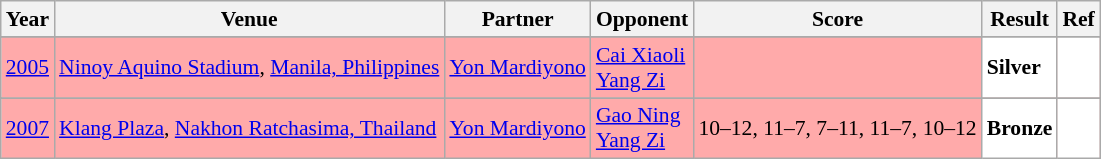<table class="sortable wikitable" style="font-size: 90%;">
<tr>
<th>Year</th>
<th>Venue</th>
<th>Partner</th>
<th>Opponent</th>
<th>Score</th>
<th>Result</th>
<th>Ref</th>
</tr>
<tr>
</tr>
<tr style="background:#FFAAAA">
<td align="center"><a href='#'>2005</a></td>
<td align="left"><a href='#'>Ninoy Aquino Stadium</a>, <a href='#'>Manila, Philippines</a></td>
<td align="left"> <a href='#'>Yon Mardiyono</a></td>
<td align="left"> <a href='#'>Cai Xiaoli</a> <br>  <a href='#'>Yang Zi</a></td>
<td align="left"></td>
<td style="text-align:left; background:white"> <strong>Silver</strong></td>
<td style="text-align:center; background:white"></td>
</tr>
<tr>
</tr>
<tr style="background:#FFAAAA">
<td align="center"><a href='#'>2007</a></td>
<td align="left"><a href='#'>Klang Plaza</a>, <a href='#'>Nakhon Ratchasima, Thailand</a></td>
<td align="left"> <a href='#'>Yon Mardiyono</a></td>
<td align="left"> <a href='#'>Gao Ning</a> <br>  <a href='#'>Yang Zi</a></td>
<td align="left">10–12, 11–7, 7–11, 11–7, 10–12</td>
<td style="text-align:left; background:white"> <strong>Bronze</strong></td>
<td style="text-align:center; background:white"></td>
</tr>
</table>
